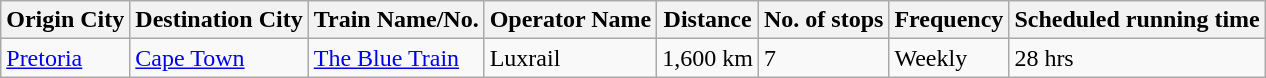<table class="wikitable sortable">
<tr>
<th>Origin City</th>
<th>Destination City</th>
<th>Train Name/No.</th>
<th>Operator Name</th>
<th>Distance</th>
<th>No. of stops</th>
<th>Frequency</th>
<th data-sort-type="number">Scheduled running time</th>
</tr>
<tr>
<td><a href='#'>Pretoria</a></td>
<td><a href='#'>Cape Town</a></td>
<td><a href='#'>The Blue Train</a></td>
<td>Luxrail</td>
<td>1,600 km</td>
<td>7</td>
<td>Weekly</td>
<td>28 hrs</td>
</tr>
</table>
